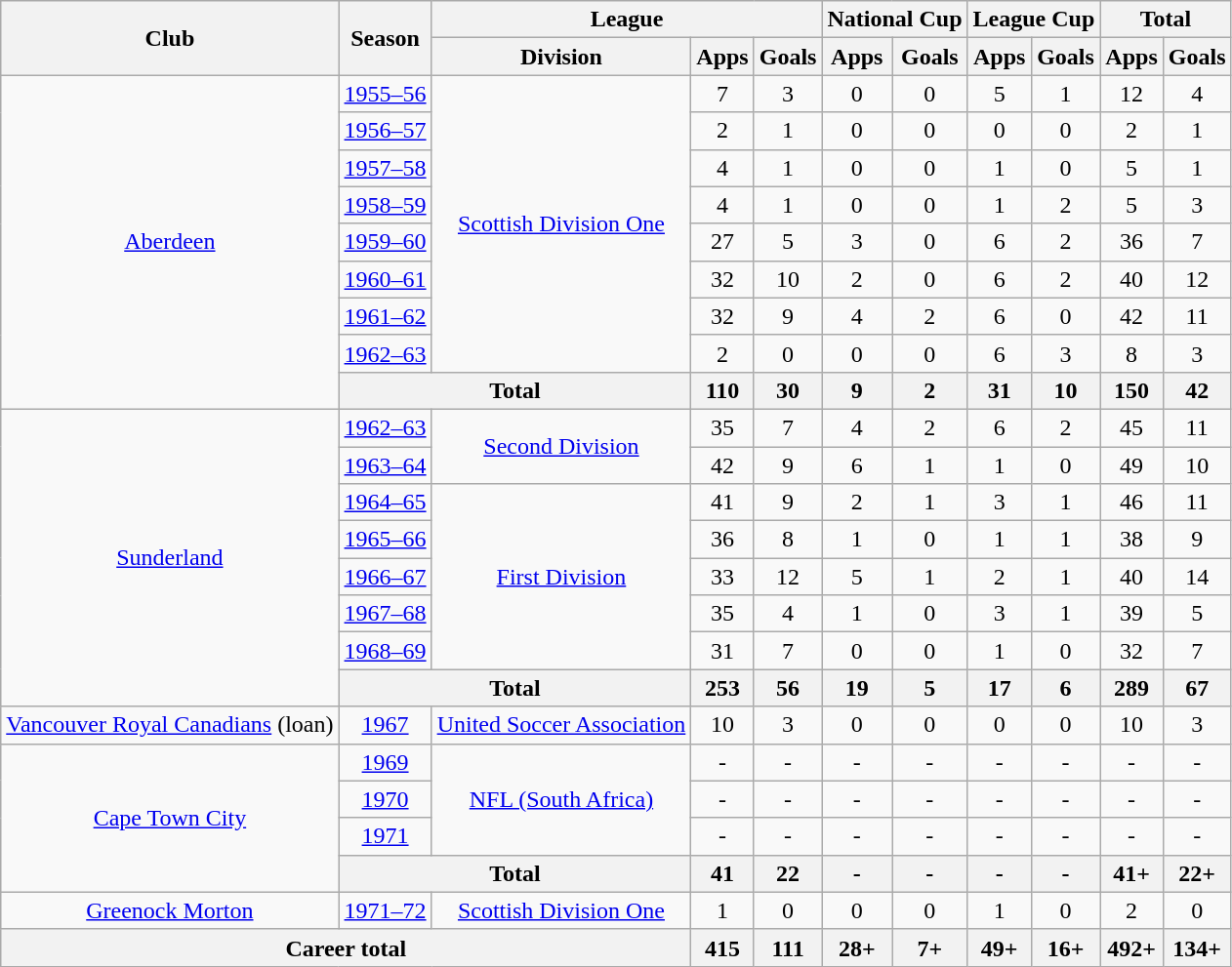<table class="wikitable" style="text-align:center">
<tr>
<th rowspan="2">Club</th>
<th rowspan="2">Season</th>
<th colspan="3">League</th>
<th colspan="2">National Cup</th>
<th colspan="2">League Cup</th>
<th colspan="2">Total</th>
</tr>
<tr>
<th>Division</th>
<th>Apps</th>
<th>Goals</th>
<th>Apps</th>
<th>Goals</th>
<th>Apps</th>
<th>Goals</th>
<th>Apps</th>
<th>Goals</th>
</tr>
<tr>
<td rowspan="9"><a href='#'>Aberdeen</a></td>
<td><a href='#'>1955–56</a></td>
<td rowspan="8"><a href='#'>Scottish Division One</a></td>
<td>7</td>
<td>3</td>
<td>0</td>
<td>0</td>
<td>5</td>
<td>1</td>
<td>12</td>
<td>4</td>
</tr>
<tr>
<td><a href='#'>1956–57</a></td>
<td>2</td>
<td>1</td>
<td>0</td>
<td>0</td>
<td>0</td>
<td>0</td>
<td>2</td>
<td>1</td>
</tr>
<tr>
<td><a href='#'>1957–58</a></td>
<td>4</td>
<td>1</td>
<td>0</td>
<td>0</td>
<td>1</td>
<td>0</td>
<td>5</td>
<td>1</td>
</tr>
<tr>
<td><a href='#'>1958–59</a></td>
<td>4</td>
<td>1</td>
<td>0</td>
<td>0</td>
<td>1</td>
<td>2</td>
<td>5</td>
<td>3</td>
</tr>
<tr>
<td><a href='#'>1959–60</a></td>
<td>27</td>
<td>5</td>
<td>3</td>
<td>0</td>
<td>6</td>
<td>2</td>
<td>36</td>
<td>7</td>
</tr>
<tr>
<td><a href='#'>1960–61</a></td>
<td>32</td>
<td>10</td>
<td>2</td>
<td>0</td>
<td>6</td>
<td>2</td>
<td>40</td>
<td>12</td>
</tr>
<tr>
<td><a href='#'>1961–62</a></td>
<td>32</td>
<td>9</td>
<td>4</td>
<td>2</td>
<td>6</td>
<td>0</td>
<td>42</td>
<td>11</td>
</tr>
<tr>
<td><a href='#'>1962–63</a></td>
<td>2</td>
<td>0</td>
<td>0</td>
<td>0</td>
<td>6</td>
<td>3</td>
<td>8</td>
<td>3</td>
</tr>
<tr>
<th colspan="2">Total</th>
<th>110</th>
<th>30</th>
<th>9</th>
<th>2</th>
<th>31</th>
<th>10</th>
<th>150</th>
<th>42</th>
</tr>
<tr>
<td rowspan="8"><a href='#'>Sunderland</a></td>
<td><a href='#'>1962–63</a></td>
<td rowspan="2"><a href='#'>Second Division</a></td>
<td>35</td>
<td>7</td>
<td>4</td>
<td>2</td>
<td>6</td>
<td>2</td>
<td>45</td>
<td>11</td>
</tr>
<tr>
<td><a href='#'>1963–64</a></td>
<td>42</td>
<td>9</td>
<td>6</td>
<td>1</td>
<td>1</td>
<td>0</td>
<td>49</td>
<td>10</td>
</tr>
<tr>
<td><a href='#'>1964–65</a></td>
<td rowspan="5"><a href='#'>First Division</a></td>
<td>41</td>
<td>9</td>
<td>2</td>
<td>1</td>
<td>3</td>
<td>1</td>
<td>46</td>
<td>11</td>
</tr>
<tr>
<td><a href='#'>1965–66</a></td>
<td>36</td>
<td>8</td>
<td>1</td>
<td>0</td>
<td>1</td>
<td>1</td>
<td>38</td>
<td>9</td>
</tr>
<tr>
<td><a href='#'>1966–67</a></td>
<td>33</td>
<td>12</td>
<td>5</td>
<td>1</td>
<td>2</td>
<td>1</td>
<td>40</td>
<td>14</td>
</tr>
<tr>
<td><a href='#'>1967–68</a></td>
<td>35</td>
<td>4</td>
<td>1</td>
<td>0</td>
<td>3</td>
<td>1</td>
<td>39</td>
<td>5</td>
</tr>
<tr>
<td><a href='#'>1968–69</a></td>
<td>31</td>
<td>7</td>
<td>0</td>
<td>0</td>
<td>1</td>
<td>0</td>
<td>32</td>
<td>7</td>
</tr>
<tr>
<th colspan="2">Total</th>
<th>253</th>
<th>56</th>
<th>19</th>
<th>5</th>
<th>17</th>
<th>6</th>
<th>289</th>
<th>67</th>
</tr>
<tr>
<td><a href='#'>Vancouver Royal Canadians</a> (loan)</td>
<td><a href='#'>1967</a></td>
<td><a href='#'>United Soccer Association</a></td>
<td>10</td>
<td>3</td>
<td>0</td>
<td>0</td>
<td>0</td>
<td>0</td>
<td>10</td>
<td>3</td>
</tr>
<tr>
<td rowspan="4"><a href='#'>Cape Town City</a></td>
<td><a href='#'>1969</a></td>
<td rowspan="3"><a href='#'>NFL (South Africa)</a></td>
<td>-</td>
<td>-</td>
<td>-</td>
<td>-</td>
<td>-</td>
<td>-</td>
<td>-</td>
<td>-</td>
</tr>
<tr>
<td><a href='#'>1970</a></td>
<td>-</td>
<td>-</td>
<td>-</td>
<td>-</td>
<td>-</td>
<td>-</td>
<td>-</td>
<td>-</td>
</tr>
<tr>
<td><a href='#'>1971</a></td>
<td>-</td>
<td>-</td>
<td>-</td>
<td>-</td>
<td>-</td>
<td>-</td>
<td>-</td>
<td>-</td>
</tr>
<tr>
<th colspan="2">Total</th>
<th>41</th>
<th>22</th>
<th>-</th>
<th>-</th>
<th>-</th>
<th>-</th>
<th>41+</th>
<th>22+</th>
</tr>
<tr>
<td><a href='#'>Greenock Morton</a></td>
<td><a href='#'>1971–72</a></td>
<td><a href='#'>Scottish Division One</a></td>
<td>1</td>
<td>0</td>
<td>0</td>
<td>0</td>
<td>1</td>
<td>0</td>
<td>2</td>
<td>0</td>
</tr>
<tr>
<th colspan="3">Career total</th>
<th>415</th>
<th>111</th>
<th>28+</th>
<th>7+</th>
<th>49+</th>
<th>16+</th>
<th>492+</th>
<th>134+</th>
</tr>
</table>
